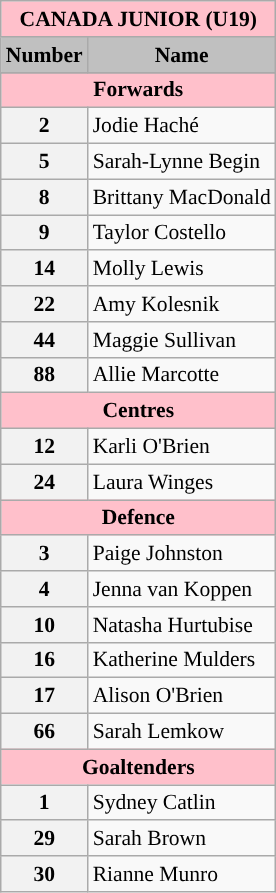<table class="wikitable" style="text-align:left; font-size:90%;">
<tr>
<th style=background:pink colspan=3>CANADA JUNIOR (U19)</th>
</tr>
<tr>
<th width=10 style="background:silver;">Number</th>
<th style="background:silver;">Name</th>
</tr>
<tr>
</tr>
<tr>
<th style=background:pink colspan=2>Forwards</th>
</tr>
<tr>
<th>2</th>
<td>Jodie Haché</td>
</tr>
<tr>
<th>5</th>
<td>Sarah-Lynne Begin</td>
</tr>
<tr>
<th>8</th>
<td>Brittany MacDonald</td>
</tr>
<tr>
<th>9</th>
<td>Taylor Costello</td>
</tr>
<tr>
<th>14</th>
<td>Molly Lewis</td>
</tr>
<tr>
<th>22</th>
<td>Amy Kolesnik</td>
</tr>
<tr>
<th>44</th>
<td>Maggie Sullivan</td>
</tr>
<tr>
<th>88</th>
<td>Allie Marcotte</td>
</tr>
<tr>
<th style=background:pink colspan=2>Centres</th>
</tr>
<tr>
<th>12</th>
<td>Karli O'Brien</td>
</tr>
<tr>
<th>24</th>
<td>Laura Winges</td>
</tr>
<tr>
<th style=background:pink colspan=2>Defence</th>
</tr>
<tr>
<th>3</th>
<td>Paige Johnston</td>
</tr>
<tr>
<th>4</th>
<td>Jenna van Koppen</td>
</tr>
<tr>
<th>10</th>
<td>Natasha Hurtubise</td>
</tr>
<tr>
<th>16</th>
<td>Katherine Mulders</td>
</tr>
<tr>
<th>17</th>
<td>Alison O'Brien</td>
</tr>
<tr>
<th>66</th>
<td>Sarah Lemkow</td>
</tr>
<tr>
<th style=background:pink colspan=2>Goaltenders</th>
</tr>
<tr>
<th>1</th>
<td>Sydney Catlin</td>
</tr>
<tr>
<th>29</th>
<td>Sarah Brown</td>
</tr>
<tr>
<th>30</th>
<td>Rianne Munro</td>
</tr>
</table>
